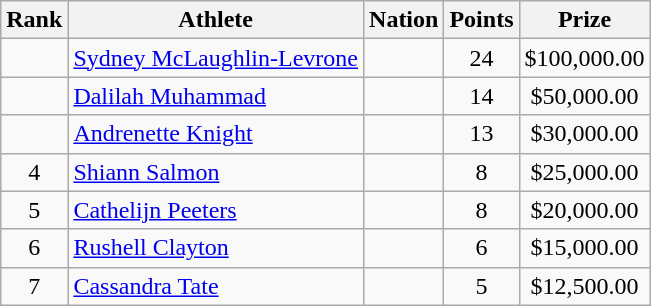<table class="wikitable mw-datatable sortable" style="text-align:center;">
<tr>
<th scope="col" style="width: 10px;">Rank</th>
<th scope="col">Athlete</th>
<th scope="col">Nation</th>
<th scope="col">Points</th>
<th scope="col">Prize</th>
</tr>
<tr>
<td></td>
<td align=left><a href='#'>Sydney McLaughlin-Levrone</a> </td>
<td align=left></td>
<td>24</td>
<td>$100,000.00</td>
</tr>
<tr>
<td></td>
<td align=left><a href='#'>Dalilah Muhammad</a> </td>
<td align=left></td>
<td>14</td>
<td>$50,000.00</td>
</tr>
<tr>
<td></td>
<td align=left><a href='#'>Andrenette Knight</a> </td>
<td align=left></td>
<td>13</td>
<td>$30,000.00</td>
</tr>
<tr>
<td>4</td>
<td align=left><a href='#'>Shiann Salmon</a> </td>
<td align=left></td>
<td>8</td>
<td>$25,000.00</td>
</tr>
<tr>
<td>5</td>
<td align=left><a href='#'>Cathelijn Peeters</a> </td>
<td align=left></td>
<td>8</td>
<td>$20,000.00</td>
</tr>
<tr>
<td>6</td>
<td align=left><a href='#'>Rushell Clayton</a> </td>
<td align=left></td>
<td>6</td>
<td>$15,000.00</td>
</tr>
<tr>
<td>7</td>
<td align=left><a href='#'>Cassandra Tate</a> </td>
<td align=left></td>
<td>5</td>
<td>$12,500.00</td>
</tr>
</table>
